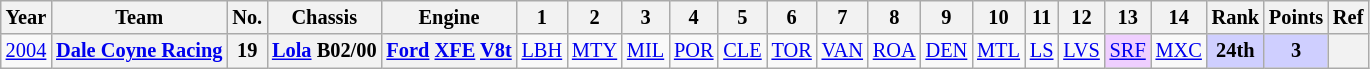<table class="wikitable" style="text-align:center; font-size:85%">
<tr>
<th>Year</th>
<th>Team</th>
<th>No.</th>
<th>Chassis</th>
<th>Engine</th>
<th>1</th>
<th>2</th>
<th>3</th>
<th>4</th>
<th>5</th>
<th>6</th>
<th>7</th>
<th>8</th>
<th>9</th>
<th>10</th>
<th>11</th>
<th>12</th>
<th>13</th>
<th>14</th>
<th>Rank</th>
<th>Points</th>
<th>Ref</th>
</tr>
<tr>
<td><a href='#'>2004</a></td>
<th nowrap><a href='#'>Dale Coyne Racing</a></th>
<th>19</th>
<th nowrap><a href='#'>Lola</a> B02/00</th>
<th nowrap><a href='#'>Ford</a> <a href='#'>XFE</a> <a href='#'>V8</a><a href='#'>t</a></th>
<td><a href='#'>LBH</a></td>
<td><a href='#'>MTY</a></td>
<td><a href='#'>MIL</a></td>
<td><a href='#'>POR</a></td>
<td><a href='#'>CLE</a></td>
<td><a href='#'>TOR</a></td>
<td><a href='#'>VAN</a></td>
<td><a href='#'>ROA</a></td>
<td><a href='#'>DEN</a></td>
<td><a href='#'>MTL</a></td>
<td><a href='#'>LS</a></td>
<td><a href='#'>LVS</a></td>
<td style="background:#EFCFFF;"><a href='#'>SRF</a><br></td>
<td><a href='#'>MXC</a></td>
<td style="background:#CFCFFF;"><strong>24th</strong></td>
<td style="background:#CFCFFF;"><strong>3</strong></td>
<th></th>
</tr>
</table>
